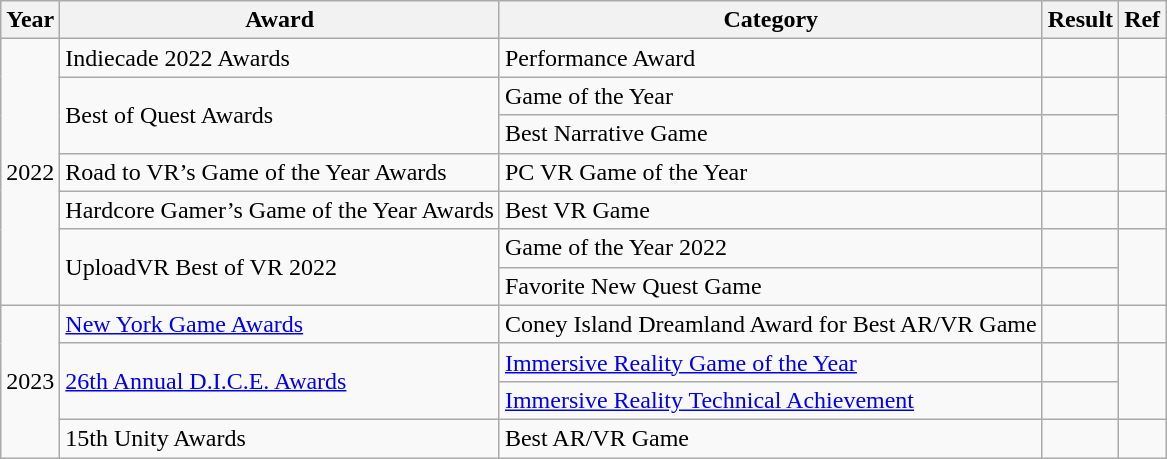<table class="wikitable sortable">
<tr>
<th>Year</th>
<th>Award</th>
<th>Category</th>
<th>Result</th>
<th>Ref</th>
</tr>
<tr>
<td rowspan="7">2022</td>
<td>Indiecade 2022 Awards</td>
<td>Performance Award</td>
<td></td>
<td></td>
</tr>
<tr>
<td rowspan="2">Best of Quest Awards</td>
<td>Game of the Year</td>
<td></td>
<td rowspan="2"></td>
</tr>
<tr>
<td>Best Narrative Game</td>
<td></td>
</tr>
<tr>
<td>Road to VR’s Game of the Year Awards</td>
<td>PC VR Game of the Year</td>
<td></td>
<td></td>
</tr>
<tr>
<td>Hardcore Gamer’s Game of the Year Awards</td>
<td>Best VR Game</td>
<td></td>
<td></td>
</tr>
<tr>
<td rowspan="2">UploadVR Best of VR 2022</td>
<td>Game of the Year 2022</td>
<td></td>
<td rowspan="2"></td>
</tr>
<tr>
<td>Favorite New Quest Game</td>
<td></td>
</tr>
<tr>
<td rowspan="4">2023</td>
<td><a href='#'>New York Game Awards</a></td>
<td>Coney Island Dreamland Award for Best AR/VR Game</td>
<td></td>
<td></td>
</tr>
<tr>
<td rowspan="2"><a href='#'>26th Annual D.I.C.E. Awards</a></td>
<td><a href='#'>Immersive Reality Game of the Year</a></td>
<td></td>
<td rowspan="2"></td>
</tr>
<tr>
<td><a href='#'>Immersive Reality Technical Achievement</a></td>
<td></td>
</tr>
<tr>
<td>15th Unity Awards</td>
<td>Best AR/VR Game</td>
<td></td>
<td></td>
</tr>
</table>
